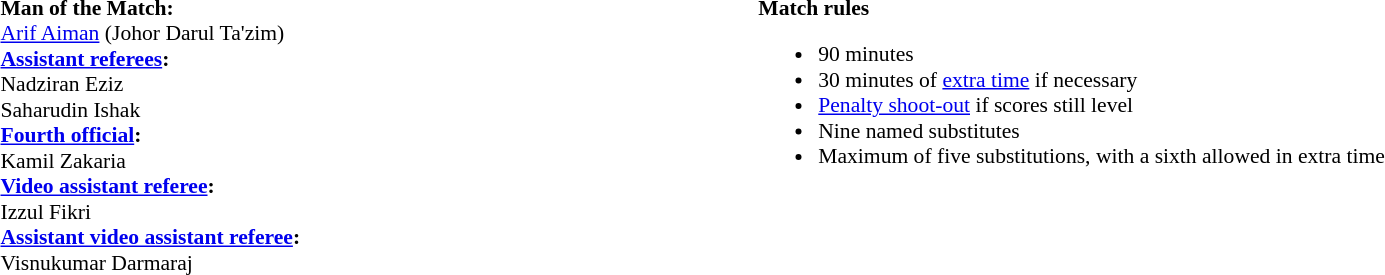<table style="width:100%; font-size:90%;">
<tr>
<td style="width:40%; vertical-align:top;"><br><strong>Man of the Match:</strong> <br> <a href='#'>Arif Aiman</a> (Johor Darul Ta'zim)<br><strong><a href='#'>Assistant referees</a>:</strong>
<br>Nadziran Eziz
<br>Saharudin Ishak
<br><strong><a href='#'>Fourth official</a>:</strong>
<br>Kamil Zakaria
<br><strong><a href='#'>Video assistant referee</a>:</strong>
<br>Izzul Fikri
<br><strong><a href='#'>Assistant video assistant referee</a>:</strong>
<br>Visnukumar Darmaraj</td>
<td style="width:60%; vertical-align:top;"><br><strong>Match rules</strong><ul><li>90 minutes</li><li>30 minutes of <a href='#'>extra time</a> if necessary</li><li><a href='#'>Penalty shoot-out</a> if scores still level</li><li>Nine named substitutes</li><li>Maximum of five substitutions, with a sixth allowed in extra time</li></ul></td>
</tr>
</table>
